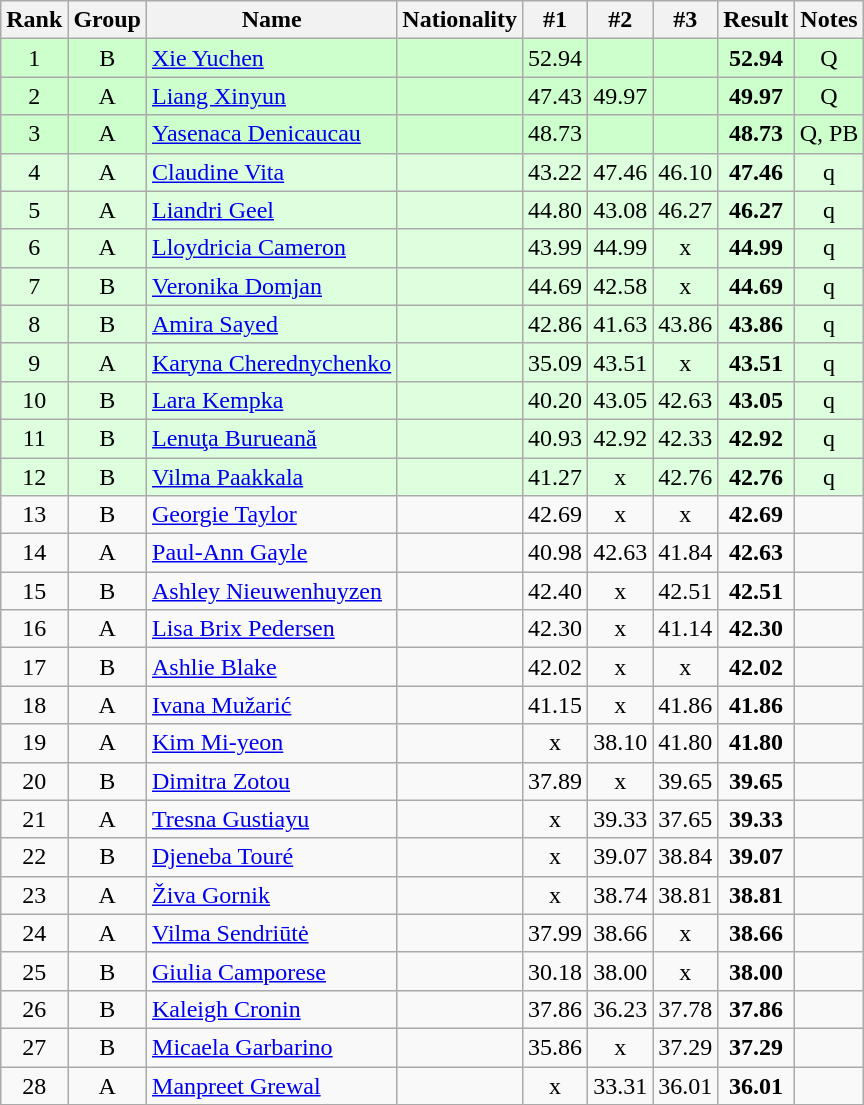<table class="wikitable sortable" style="text-align:center">
<tr>
<th>Rank</th>
<th>Group</th>
<th>Name</th>
<th>Nationality</th>
<th>#1</th>
<th>#2</th>
<th>#3</th>
<th>Result</th>
<th>Notes</th>
</tr>
<tr bgcolor=ccffcc>
<td>1</td>
<td>B</td>
<td align=left><a href='#'>Xie Yuchen</a></td>
<td align=left></td>
<td>52.94</td>
<td></td>
<td></td>
<td><strong>52.94</strong></td>
<td>Q</td>
</tr>
<tr bgcolor=ccffcc>
<td>2</td>
<td>A</td>
<td align=left><a href='#'>Liang Xinyun</a></td>
<td align=left></td>
<td>47.43</td>
<td>49.97</td>
<td></td>
<td><strong>49.97</strong></td>
<td>Q</td>
</tr>
<tr bgcolor=ccffcc>
<td>3</td>
<td>A</td>
<td align=left><a href='#'>Yasenaca Denicaucau</a></td>
<td align=left></td>
<td>48.73</td>
<td></td>
<td></td>
<td><strong>48.73</strong></td>
<td>Q, PB</td>
</tr>
<tr bgcolor=ddffdd>
<td>4</td>
<td>A</td>
<td align=left><a href='#'>Claudine Vita</a></td>
<td align=left></td>
<td>43.22</td>
<td>47.46</td>
<td>46.10</td>
<td><strong>47.46</strong></td>
<td>q</td>
</tr>
<tr bgcolor=ddffdd>
<td>5</td>
<td>A</td>
<td align=left><a href='#'>Liandri Geel</a></td>
<td align=left></td>
<td>44.80</td>
<td>43.08</td>
<td>46.27</td>
<td><strong>46.27</strong></td>
<td>q</td>
</tr>
<tr bgcolor=ddffdd>
<td>6</td>
<td>A</td>
<td align=left><a href='#'>Lloydricia Cameron</a></td>
<td align=left></td>
<td>43.99</td>
<td>44.99</td>
<td>x</td>
<td><strong>44.99</strong></td>
<td>q</td>
</tr>
<tr bgcolor=ddffdd>
<td>7</td>
<td>B</td>
<td align=left><a href='#'>Veronika Domjan</a></td>
<td align=left></td>
<td>44.69</td>
<td>42.58</td>
<td>x</td>
<td><strong>44.69</strong></td>
<td>q</td>
</tr>
<tr bgcolor=ddffdd>
<td>8</td>
<td>B</td>
<td align=left><a href='#'>Amira Sayed</a></td>
<td align=left></td>
<td>42.86</td>
<td>41.63</td>
<td>43.86</td>
<td><strong>43.86</strong></td>
<td>q</td>
</tr>
<tr bgcolor=ddffdd>
<td>9</td>
<td>A</td>
<td align=left><a href='#'>Karyna Cherednychenko</a></td>
<td align=left></td>
<td>35.09</td>
<td>43.51</td>
<td>x</td>
<td><strong>43.51</strong></td>
<td>q</td>
</tr>
<tr bgcolor=ddffdd>
<td>10</td>
<td>B</td>
<td align=left><a href='#'>Lara Kempka</a></td>
<td align=left></td>
<td>40.20</td>
<td>43.05</td>
<td>42.63</td>
<td><strong>43.05</strong></td>
<td>q</td>
</tr>
<tr bgcolor=ddffdd>
<td>11</td>
<td>B</td>
<td align=left><a href='#'>Lenuţa Burueană</a></td>
<td align=left></td>
<td>40.93</td>
<td>42.92</td>
<td>42.33</td>
<td><strong>42.92</strong></td>
<td>q</td>
</tr>
<tr bgcolor=ddffdd>
<td>12</td>
<td>B</td>
<td align=left><a href='#'>Vilma Paakkala</a></td>
<td align=left></td>
<td>41.27</td>
<td>x</td>
<td>42.76</td>
<td><strong>42.76</strong></td>
<td>q</td>
</tr>
<tr>
<td>13</td>
<td>B</td>
<td align=left><a href='#'>Georgie Taylor</a></td>
<td align=left></td>
<td>42.69</td>
<td>x</td>
<td>x</td>
<td><strong>42.69</strong></td>
<td></td>
</tr>
<tr>
<td>14</td>
<td>A</td>
<td align=left><a href='#'>Paul-Ann Gayle</a></td>
<td align=left></td>
<td>40.98</td>
<td>42.63</td>
<td>41.84</td>
<td><strong>42.63</strong></td>
<td></td>
</tr>
<tr>
<td>15</td>
<td>B</td>
<td align=left><a href='#'>Ashley Nieuwenhuyzen</a></td>
<td align=left></td>
<td>42.40</td>
<td>x</td>
<td>42.51</td>
<td><strong>42.51</strong></td>
<td></td>
</tr>
<tr>
<td>16</td>
<td>A</td>
<td align=left><a href='#'>Lisa Brix Pedersen</a></td>
<td align=left></td>
<td>42.30</td>
<td>x</td>
<td>41.14</td>
<td><strong>42.30</strong></td>
<td></td>
</tr>
<tr>
<td>17</td>
<td>B</td>
<td align=left><a href='#'>Ashlie Blake</a></td>
<td align=left></td>
<td>42.02</td>
<td>x</td>
<td>x</td>
<td><strong>42.02</strong></td>
<td></td>
</tr>
<tr>
<td>18</td>
<td>A</td>
<td align=left><a href='#'>Ivana Mužarić</a></td>
<td align=left></td>
<td>41.15</td>
<td>x</td>
<td>41.86</td>
<td><strong>41.86</strong></td>
<td></td>
</tr>
<tr>
<td>19</td>
<td>A</td>
<td align=left><a href='#'>Kim Mi-yeon</a></td>
<td align=left></td>
<td>x</td>
<td>38.10</td>
<td>41.80</td>
<td><strong>41.80</strong></td>
<td></td>
</tr>
<tr>
<td>20</td>
<td>B</td>
<td align=left><a href='#'>Dimitra Zotou</a></td>
<td align=left></td>
<td>37.89</td>
<td>x</td>
<td>39.65</td>
<td><strong>39.65</strong></td>
<td></td>
</tr>
<tr>
<td>21</td>
<td>A</td>
<td align=left><a href='#'>Tresna Gustiayu</a></td>
<td align=left></td>
<td>x</td>
<td>39.33</td>
<td>37.65</td>
<td><strong>39.33</strong></td>
<td></td>
</tr>
<tr>
<td>22</td>
<td>B</td>
<td align=left><a href='#'>Djeneba Touré</a></td>
<td align=left></td>
<td>x</td>
<td>39.07</td>
<td>38.84</td>
<td><strong>39.07</strong></td>
<td></td>
</tr>
<tr>
<td>23</td>
<td>A</td>
<td align=left><a href='#'>Živa Gornik</a></td>
<td align=left></td>
<td>x</td>
<td>38.74</td>
<td>38.81</td>
<td><strong>38.81</strong></td>
<td></td>
</tr>
<tr>
<td>24</td>
<td>A</td>
<td align=left><a href='#'>Vilma Sendriūtė</a></td>
<td align=left></td>
<td>37.99</td>
<td>38.66</td>
<td>x</td>
<td><strong>38.66</strong></td>
<td></td>
</tr>
<tr>
<td>25</td>
<td>B</td>
<td align=left><a href='#'>Giulia Camporese</a></td>
<td align=left></td>
<td>30.18</td>
<td>38.00</td>
<td>x</td>
<td><strong>38.00</strong></td>
<td></td>
</tr>
<tr>
<td>26</td>
<td>B</td>
<td align=left><a href='#'>Kaleigh Cronin</a></td>
<td align=left></td>
<td>37.86</td>
<td>36.23</td>
<td>37.78</td>
<td><strong>37.86</strong></td>
<td></td>
</tr>
<tr>
<td>27</td>
<td>B</td>
<td align=left><a href='#'>Micaela Garbarino</a></td>
<td align=left></td>
<td>35.86</td>
<td>x</td>
<td>37.29</td>
<td><strong>37.29</strong></td>
<td></td>
</tr>
<tr>
<td>28</td>
<td>A</td>
<td align=left><a href='#'>Manpreet Grewal</a></td>
<td align=left></td>
<td>x</td>
<td>33.31</td>
<td>36.01</td>
<td><strong>36.01</strong></td>
<td></td>
</tr>
</table>
